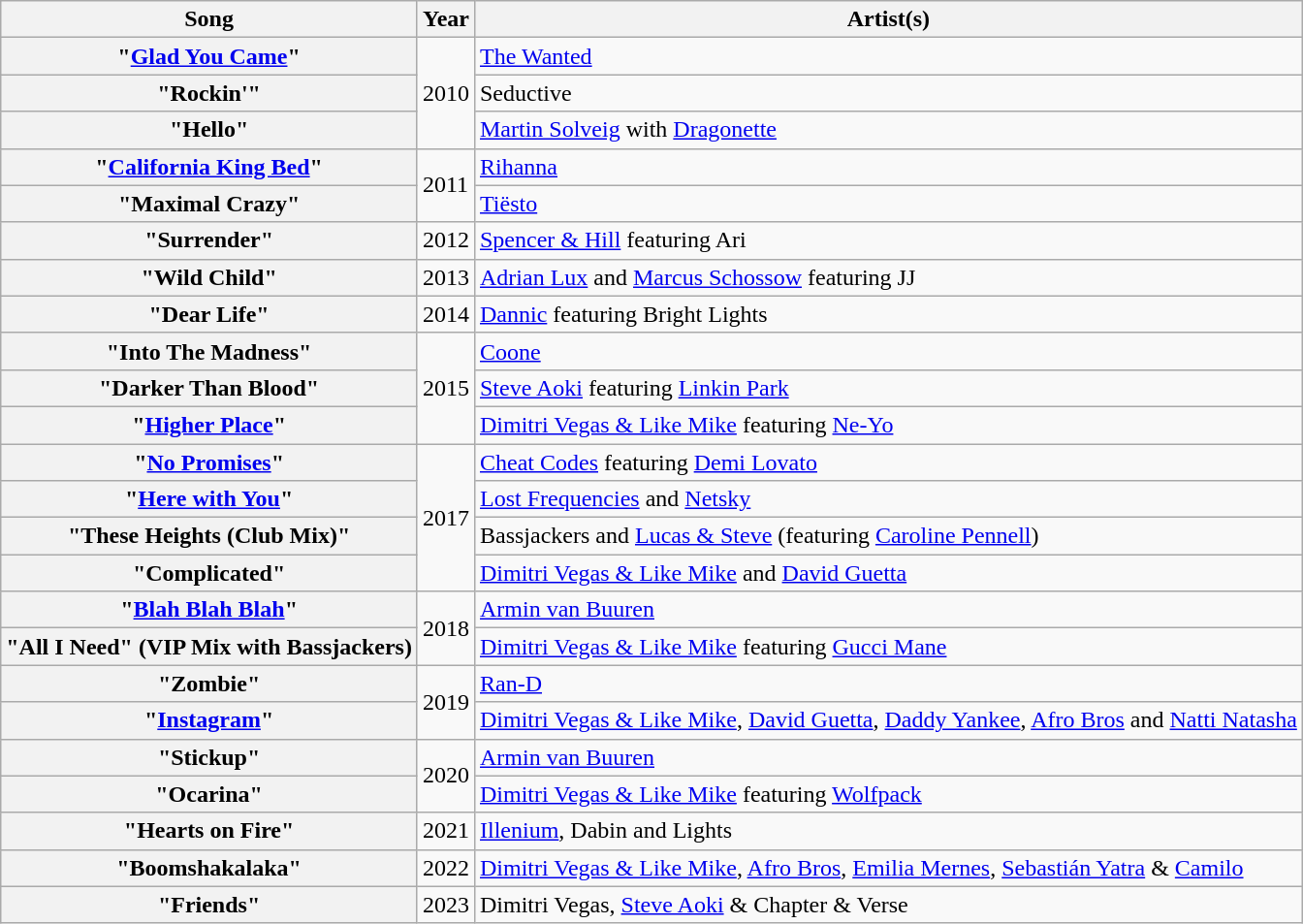<table class="wikitable plainrowheaders">
<tr>
<th scope="col">Song</th>
<th scope="col">Year</th>
<th scope="col">Artist(s)</th>
</tr>
<tr>
<th scope="row">"<a href='#'>Glad You Came</a>"</th>
<td rowspan="3">2010</td>
<td><a href='#'>The Wanted</a></td>
</tr>
<tr>
<th scope="row">"Rockin'"</th>
<td>Seductive</td>
</tr>
<tr>
<th scope="row">"Hello"</th>
<td><a href='#'>Martin Solveig</a> with <a href='#'>Dragonette</a></td>
</tr>
<tr>
<th scope="row">"<a href='#'>California King Bed</a>"</th>
<td rowspan="2">2011</td>
<td><a href='#'>Rihanna</a></td>
</tr>
<tr>
<th scope="row">"Maximal Crazy"</th>
<td><a href='#'>Tiësto</a></td>
</tr>
<tr>
<th scope="row">"Surrender"</th>
<td>2012</td>
<td><a href='#'>Spencer & Hill</a> featuring Ari</td>
</tr>
<tr>
<th scope="row">"Wild Child"</th>
<td>2013</td>
<td><a href='#'>Adrian Lux</a> and <a href='#'>Marcus Schossow</a> featuring JJ</td>
</tr>
<tr>
<th scope="row">"Dear Life"</th>
<td>2014</td>
<td><a href='#'>Dannic</a> featuring Bright Lights</td>
</tr>
<tr>
<th scope="row">"Into The Madness"</th>
<td rowspan="3">2015</td>
<td><a href='#'>Coone</a></td>
</tr>
<tr>
<th scope="row">"Darker Than Blood"</th>
<td><a href='#'>Steve Aoki</a> featuring <a href='#'>Linkin Park</a></td>
</tr>
<tr>
<th scope="row">"<a href='#'>Higher Place</a>"</th>
<td><a href='#'>Dimitri Vegas & Like Mike</a> featuring <a href='#'>Ne-Yo</a></td>
</tr>
<tr>
<th scope="row">"<a href='#'>No Promises</a>"</th>
<td rowspan="4">2017</td>
<td><a href='#'>Cheat Codes</a> featuring <a href='#'>Demi Lovato</a></td>
</tr>
<tr>
<th scope="row">"<a href='#'>Here with You</a>"</th>
<td><a href='#'>Lost Frequencies</a> and <a href='#'>Netsky</a></td>
</tr>
<tr>
<th scope="row">"These Heights (Club Mix)"</th>
<td>Bassjackers and <a href='#'>Lucas & Steve</a> (featuring <a href='#'>Caroline Pennell</a>)</td>
</tr>
<tr>
<th scope="row">"Complicated"</th>
<td><a href='#'>Dimitri Vegas & Like Mike</a> and <a href='#'>David Guetta</a></td>
</tr>
<tr>
<th scope="row">"<a href='#'>Blah Blah Blah</a>"</th>
<td rowspan="2">2018</td>
<td><a href='#'>Armin van Buuren</a></td>
</tr>
<tr>
<th scope="row">"All I Need" (VIP Mix with Bassjackers)</th>
<td><a href='#'>Dimitri Vegas & Like Mike</a> featuring <a href='#'>Gucci Mane</a></td>
</tr>
<tr>
<th scope="row">"Zombie"</th>
<td rowspan="2">2019</td>
<td><a href='#'>Ran-D</a></td>
</tr>
<tr>
<th scope="row">"<a href='#'>Instagram</a>"</th>
<td><a href='#'>Dimitri Vegas & Like Mike</a>, <a href='#'>David Guetta</a>, <a href='#'>Daddy Yankee</a>, <a href='#'>Afro Bros</a> and <a href='#'>Natti Natasha</a></td>
</tr>
<tr>
<th scope="row">"Stickup"</th>
<td rowspan="2">2020</td>
<td><a href='#'>Armin van Buuren</a></td>
</tr>
<tr>
<th scope="row">"Ocarina"</th>
<td><a href='#'>Dimitri Vegas & Like Mike</a> featuring <a href='#'>Wolfpack</a></td>
</tr>
<tr>
<th scope="row">"Hearts on Fire"</th>
<td>2021</td>
<td><a href='#'>Illenium</a>, Dabin and Lights</td>
</tr>
<tr>
<th scope="row">"Boomshakalaka"</th>
<td>2022</td>
<td><a href='#'>Dimitri Vegas & Like Mike</a>, <a href='#'>Afro Bros</a>, <a href='#'>Emilia Mernes</a>, <a href='#'>Sebastián Yatra</a> & <a href='#'>Camilo</a></td>
</tr>
<tr>
<th scope="row">"Friends"</th>
<td>2023</td>
<td>Dimitri Vegas, <a href='#'>Steve Aoki</a> & Chapter & Verse</td>
</tr>
</table>
